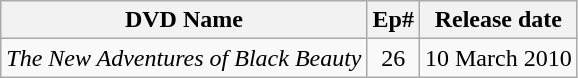<table class="wikitable">
<tr>
<th>DVD Name</th>
<th>Ep#</th>
<th>Release date</th>
</tr>
<tr>
<td><em>The New Adventures of Black Beauty</em></td>
<td style="text-align:center;">26</td>
<td>10 March 2010</td>
</tr>
</table>
